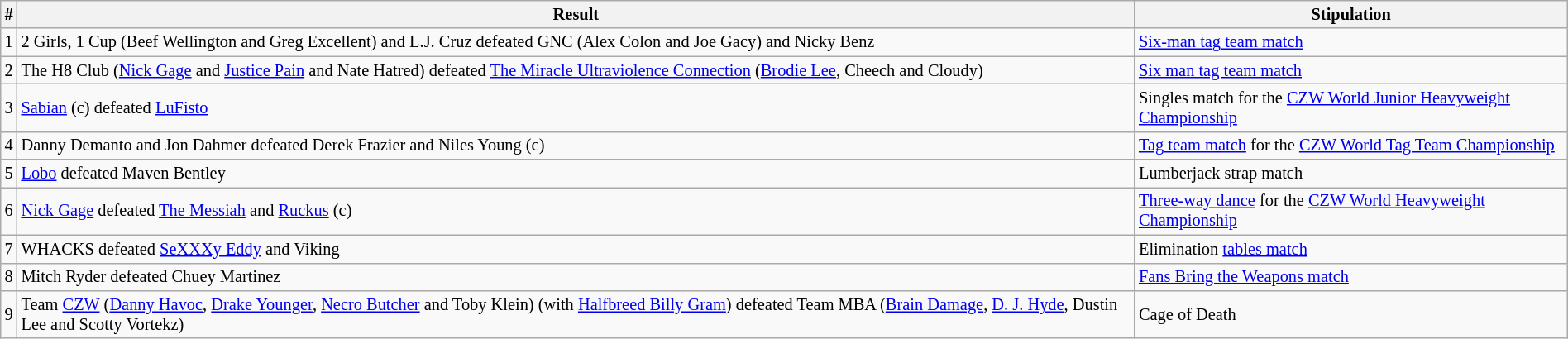<table class="wikitable sortable" style="font-size:85%; text-align:left; width:100%;">
<tr>
<th><strong>#</strong></th>
<th><strong>Result</strong></th>
<th><strong>Stipulation</strong></th>
</tr>
<tr>
<td>1</td>
<td>2 Girls, 1 Cup (Beef Wellington and Greg Excellent) and L.J. Cruz defeated GNC (Alex Colon and Joe Gacy) and Nicky Benz</td>
<td><a href='#'>Six-man tag team match</a></td>
</tr>
<tr>
<td>2</td>
<td>The H8 Club (<a href='#'>Nick Gage</a> and <a href='#'>Justice Pain</a> and Nate Hatred) defeated <a href='#'>The Miracle Ultraviolence Connection</a> (<a href='#'>Brodie Lee</a>, Cheech and Cloudy)</td>
<td><a href='#'>Six man tag team match</a></td>
</tr>
<tr>
<td>3</td>
<td><a href='#'>Sabian</a> (c) defeated <a href='#'>LuFisto</a></td>
<td>Singles match for the <a href='#'>CZW World Junior Heavyweight Championship</a></td>
</tr>
<tr>
<td>4</td>
<td>Danny Demanto and Jon Dahmer defeated Derek Frazier and Niles Young (c)</td>
<td><a href='#'>Tag team match</a> for the <a href='#'>CZW World Tag Team Championship</a></td>
</tr>
<tr>
<td>5</td>
<td><a href='#'>Lobo</a> defeated Maven Bentley</td>
<td>Lumberjack strap match</td>
</tr>
<tr>
<td>6</td>
<td><a href='#'>Nick Gage</a> defeated <a href='#'>The Messiah</a> and <a href='#'>Ruckus</a> (c)</td>
<td><a href='#'>Three-way dance</a> for the <a href='#'>CZW World Heavyweight Championship</a></td>
</tr>
<tr>
<td>7</td>
<td>WHACKS defeated <a href='#'>SeXXXy Eddy</a> and Viking</td>
<td>Elimination <a href='#'>tables match</a></td>
</tr>
<tr>
<td>8</td>
<td>Mitch Ryder defeated Chuey Martinez</td>
<td><a href='#'>Fans Bring the Weapons match</a></td>
</tr>
<tr>
<td>9</td>
<td>Team <a href='#'>CZW</a> (<a href='#'>Danny Havoc</a>, <a href='#'>Drake Younger</a>, <a href='#'>Necro Butcher</a> and Toby Klein) (with <a href='#'>Halfbreed Billy Gram</a>) defeated Team MBA (<a href='#'>Brain Damage</a>, <a href='#'>D. J. Hyde</a>, Dustin Lee and Scotty Vortekz)</td>
<td>Cage of Death</td>
</tr>
</table>
